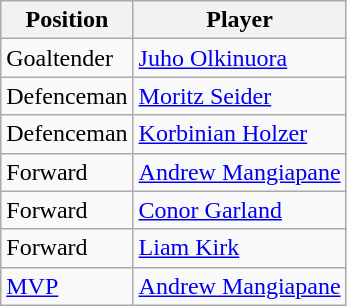<table class="wikitable">
<tr>
<th>Position</th>
<th>Player</th>
</tr>
<tr>
<td>Goaltender</td>
<td> <a href='#'>Juho Olkinuora</a></td>
</tr>
<tr>
<td>Defenceman</td>
<td> <a href='#'>Moritz Seider</a></td>
</tr>
<tr>
<td>Defenceman</td>
<td> <a href='#'>Korbinian Holzer</a></td>
</tr>
<tr>
<td>Forward</td>
<td> <a href='#'>Andrew Mangiapane</a></td>
</tr>
<tr>
<td>Forward</td>
<td> <a href='#'>Conor Garland</a></td>
</tr>
<tr>
<td>Forward</td>
<td> <a href='#'>Liam Kirk</a></td>
</tr>
<tr>
<td><a href='#'>MVP</a></td>
<td> <a href='#'>Andrew Mangiapane</a></td>
</tr>
</table>
